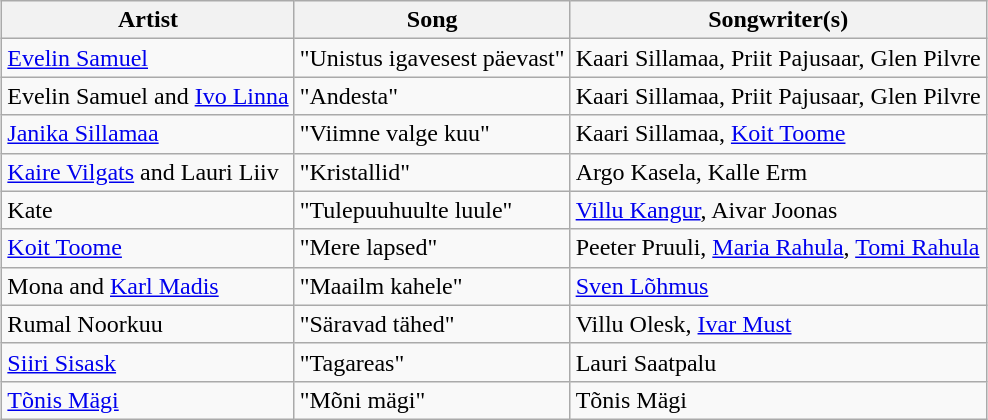<table class="sortable wikitable" style="margin: 1em auto 1em auto;">
<tr>
<th>Artist</th>
<th>Song</th>
<th>Songwriter(s)</th>
</tr>
<tr>
<td><a href='#'>Evelin Samuel</a></td>
<td>"Unistus igavesest päevast"</td>
<td>Kaari Sillamaa, Priit Pajusaar, Glen Pilvre</td>
</tr>
<tr>
<td>Evelin Samuel and <a href='#'>Ivo Linna</a></td>
<td>"Andesta"</td>
<td>Kaari Sillamaa, Priit Pajusaar, Glen Pilvre</td>
</tr>
<tr>
<td><a href='#'>Janika Sillamaa</a></td>
<td>"Viimne valge kuu"</td>
<td>Kaari Sillamaa, <a href='#'>Koit Toome</a></td>
</tr>
<tr>
<td><a href='#'>Kaire Vilgats</a> and Lauri Liiv</td>
<td>"Kristallid"</td>
<td>Argo Kasela, Kalle Erm</td>
</tr>
<tr>
<td>Kate</td>
<td>"Tulepuuhuulte luule"</td>
<td><a href='#'>Villu Kangur</a>, Aivar Joonas</td>
</tr>
<tr>
<td><a href='#'>Koit Toome</a></td>
<td>"Mere lapsed"</td>
<td>Peeter Pruuli, <a href='#'>Maria Rahula</a>, <a href='#'>Tomi Rahula</a></td>
</tr>
<tr>
<td>Mona and <a href='#'>Karl Madis</a></td>
<td>"Maailm kahele"</td>
<td><a href='#'>Sven Lõhmus</a></td>
</tr>
<tr>
<td>Rumal Noorkuu</td>
<td>"Säravad tähed"</td>
<td>Villu Olesk, <a href='#'>Ivar Must</a></td>
</tr>
<tr>
<td><a href='#'>Siiri Sisask</a></td>
<td>"Tagareas"</td>
<td>Lauri Saatpalu</td>
</tr>
<tr>
<td><a href='#'>Tõnis Mägi</a></td>
<td>"Mõni mägi"</td>
<td>Tõnis Mägi</td>
</tr>
</table>
